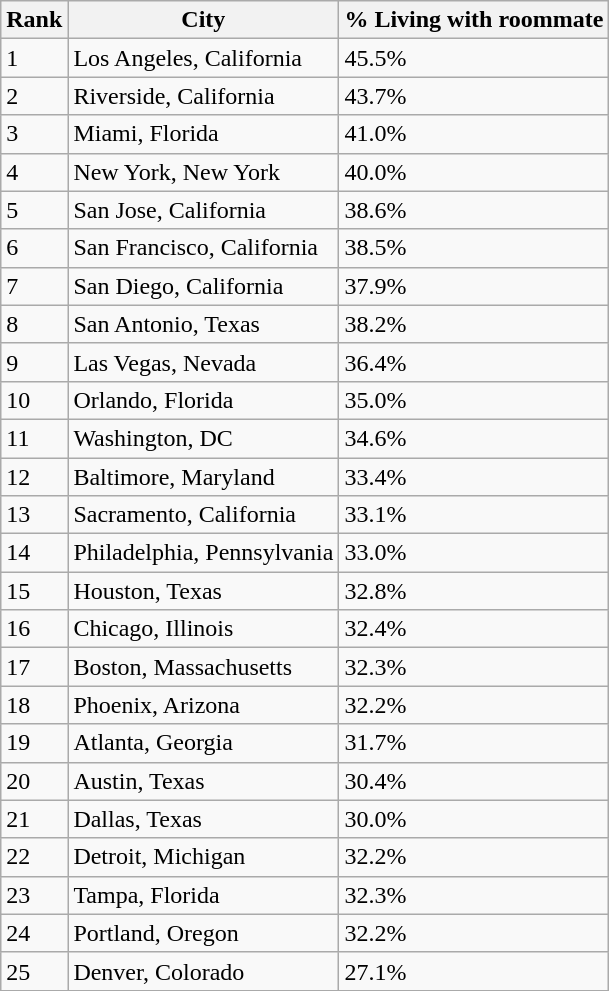<table class="wikitable sortable">
<tr>
<th>Rank</th>
<th>City</th>
<th>% Living with roommate</th>
</tr>
<tr>
<td>1</td>
<td>Los Angeles, California</td>
<td>45.5%</td>
</tr>
<tr>
<td>2</td>
<td>Riverside, California</td>
<td>43.7%</td>
</tr>
<tr>
<td>3</td>
<td>Miami, Florida</td>
<td>41.0%</td>
</tr>
<tr>
<td>4</td>
<td>New York, New York</td>
<td>40.0%</td>
</tr>
<tr>
<td>5</td>
<td>San Jose, California</td>
<td>38.6%</td>
</tr>
<tr>
<td>6</td>
<td>San Francisco, California</td>
<td>38.5%</td>
</tr>
<tr>
<td>7</td>
<td>San Diego, California</td>
<td>37.9%</td>
</tr>
<tr>
<td>8</td>
<td>San Antonio, Texas</td>
<td>38.2%</td>
</tr>
<tr>
<td>9</td>
<td>Las Vegas, Nevada</td>
<td>36.4%</td>
</tr>
<tr>
<td>10</td>
<td>Orlando, Florida</td>
<td>35.0%</td>
</tr>
<tr>
<td>11</td>
<td>Washington, DC</td>
<td>34.6%</td>
</tr>
<tr>
<td>12</td>
<td>Baltimore, Maryland</td>
<td>33.4%</td>
</tr>
<tr>
<td>13</td>
<td>Sacramento, California</td>
<td>33.1%</td>
</tr>
<tr>
<td>14</td>
<td>Philadelphia, Pennsylvania</td>
<td>33.0%</td>
</tr>
<tr>
<td>15</td>
<td>Houston, Texas</td>
<td>32.8%</td>
</tr>
<tr>
<td>16</td>
<td>Chicago, Illinois</td>
<td>32.4%</td>
</tr>
<tr>
<td>17</td>
<td>Boston, Massachusetts</td>
<td>32.3%</td>
</tr>
<tr>
<td>18</td>
<td>Phoenix, Arizona</td>
<td>32.2%</td>
</tr>
<tr>
<td>19</td>
<td>Atlanta, Georgia</td>
<td>31.7%</td>
</tr>
<tr>
<td>20</td>
<td>Austin, Texas</td>
<td>30.4%</td>
</tr>
<tr>
<td>21</td>
<td>Dallas, Texas</td>
<td>30.0%</td>
</tr>
<tr>
<td>22</td>
<td>Detroit, Michigan</td>
<td>32.2%</td>
</tr>
<tr>
<td>23</td>
<td>Tampa, Florida</td>
<td>32.3%</td>
</tr>
<tr>
<td>24</td>
<td>Portland, Oregon</td>
<td>32.2%</td>
</tr>
<tr>
<td>25</td>
<td>Denver, Colorado</td>
<td>27.1%</td>
</tr>
</table>
